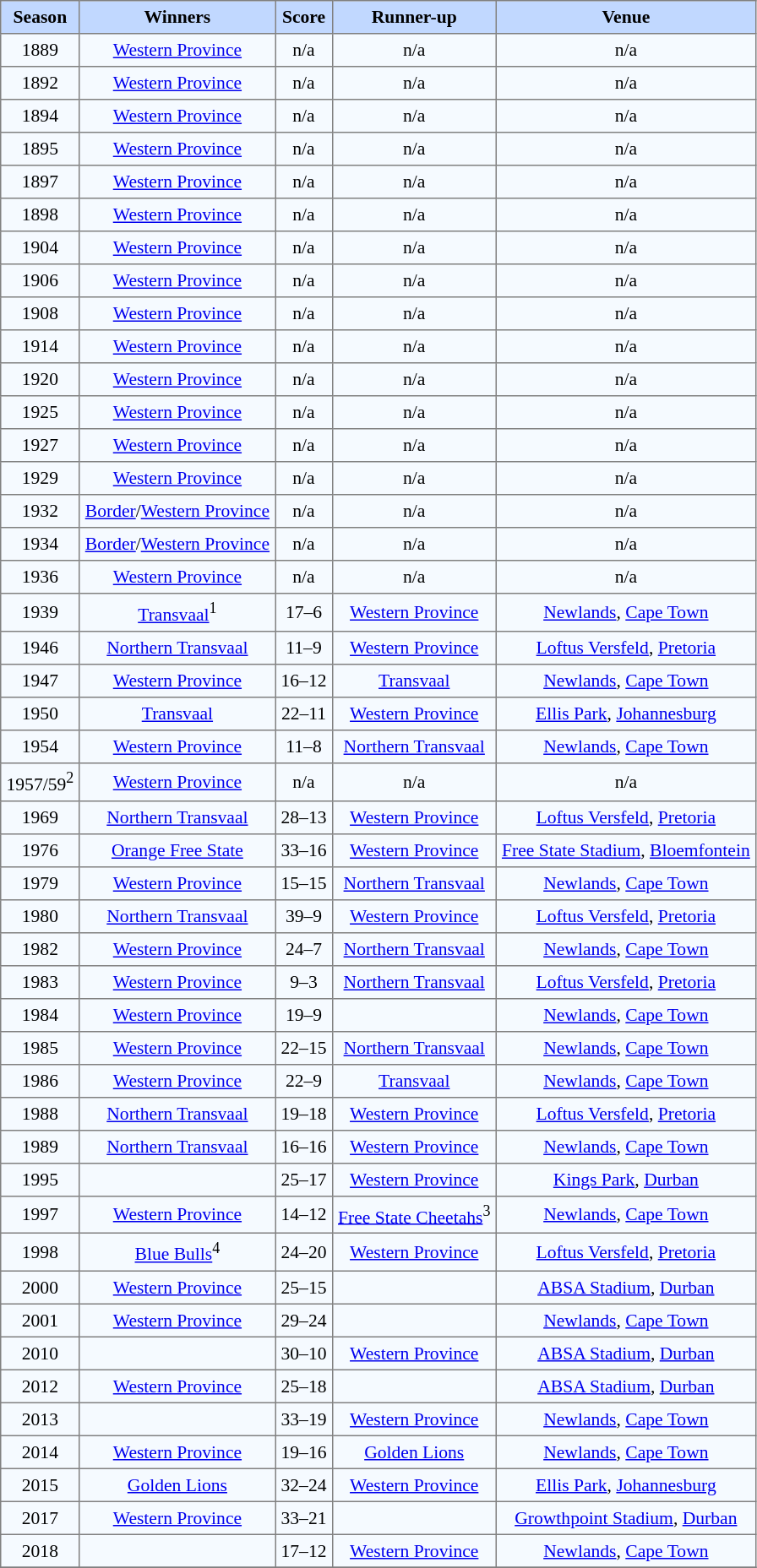<table border="1" cellpadding="4" cellspacing="0" style="text-align:center; font-size:90%; border-collapse:collapse;">
<tr style="background:#C1D8FF;">
<th>Season</th>
<th>Winners</th>
<th>Score</th>
<th>Runner-up</th>
<th>Venue</th>
</tr>
<tr style="background:#F5FAFF;">
<td>1889</td>
<td><a href='#'>Western Province</a></td>
<td>n/a</td>
<td>n/a</td>
<td>n/a</td>
</tr>
<tr style="background:#F5FAFF;">
<td>1892</td>
<td><a href='#'>Western Province</a></td>
<td>n/a</td>
<td>n/a</td>
<td>n/a</td>
</tr>
<tr style="background:#F5FAFF;">
<td>1894</td>
<td><a href='#'>Western Province</a></td>
<td>n/a</td>
<td>n/a</td>
<td>n/a</td>
</tr>
<tr style="background:#F5FAFF;">
<td>1895</td>
<td><a href='#'>Western Province</a></td>
<td>n/a</td>
<td>n/a</td>
<td>n/a</td>
</tr>
<tr style="background:#F5FAFF;">
<td>1897</td>
<td><a href='#'>Western Province</a></td>
<td>n/a</td>
<td>n/a</td>
<td>n/a</td>
</tr>
<tr style="background:#F5FAFF;">
<td>1898</td>
<td><a href='#'>Western Province</a></td>
<td>n/a</td>
<td>n/a</td>
<td>n/a</td>
</tr>
<tr style="background:#F5FAFF;">
<td>1904</td>
<td><a href='#'>Western Province</a></td>
<td>n/a</td>
<td>n/a</td>
<td>n/a</td>
</tr>
<tr style="background:#F5FAFF;">
<td>1906</td>
<td><a href='#'>Western Province</a></td>
<td>n/a</td>
<td>n/a</td>
<td>n/a</td>
</tr>
<tr style="background:#F5FAFF;">
<td>1908</td>
<td><a href='#'>Western Province</a></td>
<td>n/a</td>
<td>n/a</td>
<td>n/a</td>
</tr>
<tr style="background:#F5FAFF;">
<td>1914</td>
<td><a href='#'>Western Province</a></td>
<td>n/a</td>
<td>n/a</td>
<td>n/a</td>
</tr>
<tr style="background:#F5FAFF;">
<td>1920</td>
<td><a href='#'>Western Province</a></td>
<td>n/a</td>
<td>n/a</td>
<td>n/a</td>
</tr>
<tr style="background:#F5FAFF;">
<td>1925</td>
<td><a href='#'>Western Province</a></td>
<td>n/a</td>
<td>n/a</td>
<td>n/a</td>
</tr>
<tr style="background:#F5FAFF;">
<td>1927</td>
<td><a href='#'>Western Province</a></td>
<td>n/a</td>
<td>n/a</td>
<td>n/a</td>
</tr>
<tr style="background:#F5FAFF;">
<td>1929</td>
<td><a href='#'>Western Province</a></td>
<td>n/a</td>
<td>n/a</td>
<td>n/a</td>
</tr>
<tr style="background:#F5FAFF;">
<td>1932</td>
<td><a href='#'>Border</a>/<a href='#'>Western Province</a></td>
<td>n/a</td>
<td>n/a</td>
<td>n/a</td>
</tr>
<tr style="background:#F5FAFF;">
<td>1934</td>
<td><a href='#'>Border</a>/<a href='#'>Western Province</a></td>
<td>n/a</td>
<td>n/a</td>
<td>n/a</td>
</tr>
<tr style="background:#F5FAFF;">
<td>1936</td>
<td><a href='#'>Western Province</a></td>
<td>n/a</td>
<td>n/a</td>
<td>n/a</td>
</tr>
<tr style="background:#F5FAFF;">
<td>1939</td>
<td><a href='#'>Transvaal</a><sup>1</sup></td>
<td>17–6</td>
<td><a href='#'>Western Province</a></td>
<td><a href='#'>Newlands</a>, <a href='#'>Cape Town</a></td>
</tr>
<tr style="background:#F5FAFF;">
<td>1946</td>
<td><a href='#'>Northern Transvaal</a></td>
<td>11–9</td>
<td><a href='#'>Western Province</a></td>
<td><a href='#'>Loftus Versfeld</a>, <a href='#'>Pretoria</a></td>
</tr>
<tr style="background:#F5FAFF;">
<td>1947</td>
<td><a href='#'>Western Province</a></td>
<td>16–12</td>
<td><a href='#'>Transvaal</a></td>
<td><a href='#'>Newlands</a>, <a href='#'>Cape Town</a></td>
</tr>
<tr style="background:#F5FAFF;">
<td>1950</td>
<td><a href='#'>Transvaal</a></td>
<td>22–11</td>
<td><a href='#'>Western Province</a></td>
<td><a href='#'>Ellis Park</a>, <a href='#'>Johannesburg</a></td>
</tr>
<tr style="background:#F5FAFF;">
<td>1954</td>
<td><a href='#'>Western Province</a></td>
<td>11–8</td>
<td><a href='#'>Northern Transvaal</a></td>
<td><a href='#'>Newlands</a>, <a href='#'>Cape Town</a></td>
</tr>
<tr style="background:#F5FAFF;">
<td>1957/59<sup>2</sup></td>
<td><a href='#'>Western Province</a></td>
<td>n/a</td>
<td>n/a</td>
<td>n/a</td>
</tr>
<tr style="background:#F5FAFF;">
<td>1969</td>
<td><a href='#'>Northern Transvaal</a></td>
<td>28–13</td>
<td><a href='#'>Western Province</a></td>
<td><a href='#'>Loftus Versfeld</a>, <a href='#'>Pretoria</a></td>
</tr>
<tr style="background:#F5FAFF;">
<td>1976</td>
<td><a href='#'>Orange Free State</a></td>
<td>33–16</td>
<td><a href='#'>Western Province</a></td>
<td><a href='#'>Free State Stadium</a>, <a href='#'>Bloemfontein</a></td>
</tr>
<tr style="background:#F5FAFF;">
<td>1979</td>
<td><a href='#'>Western Province</a></td>
<td>15–15</td>
<td><a href='#'>Northern Transvaal</a></td>
<td><a href='#'>Newlands</a>, <a href='#'>Cape Town</a></td>
</tr>
<tr style="background:#F5FAFF;">
<td>1980</td>
<td><a href='#'>Northern Transvaal</a></td>
<td>39–9</td>
<td><a href='#'>Western Province</a></td>
<td><a href='#'>Loftus Versfeld</a>, <a href='#'>Pretoria</a></td>
</tr>
<tr style="background:#F5FAFF;">
<td>1982</td>
<td><a href='#'>Western Province</a></td>
<td>24–7</td>
<td><a href='#'>Northern Transvaal</a></td>
<td><a href='#'>Newlands</a>, <a href='#'>Cape Town</a></td>
</tr>
<tr style="background:#F5FAFF;">
<td>1983</td>
<td><a href='#'>Western Province</a></td>
<td>9–3</td>
<td><a href='#'>Northern Transvaal</a></td>
<td><a href='#'>Loftus Versfeld</a>, <a href='#'>Pretoria</a></td>
</tr>
<tr style="background:#F5FAFF;">
<td>1984</td>
<td><a href='#'>Western Province</a></td>
<td>19–9</td>
<td></td>
<td><a href='#'>Newlands</a>, <a href='#'>Cape Town</a></td>
</tr>
<tr style="background:#F5FAFF;">
<td>1985</td>
<td><a href='#'>Western Province</a></td>
<td>22–15</td>
<td><a href='#'>Northern Transvaal</a></td>
<td><a href='#'>Newlands</a>, <a href='#'>Cape Town</a></td>
</tr>
<tr style="background:#F5FAFF;">
<td>1986</td>
<td><a href='#'>Western Province</a></td>
<td>22–9</td>
<td><a href='#'>Transvaal</a></td>
<td><a href='#'>Newlands</a>, <a href='#'>Cape Town</a></td>
</tr>
<tr style="background:#F5FAFF;">
<td>1988</td>
<td><a href='#'>Northern Transvaal</a></td>
<td>19–18</td>
<td><a href='#'>Western Province</a></td>
<td><a href='#'>Loftus Versfeld</a>, <a href='#'>Pretoria</a></td>
</tr>
<tr style="background:#F5FAFF;">
<td>1989</td>
<td><a href='#'>Northern Transvaal</a></td>
<td>16–16</td>
<td><a href='#'>Western Province</a></td>
<td><a href='#'>Newlands</a>, <a href='#'>Cape Town</a></td>
</tr>
<tr style="background:#F5FAFF;">
<td>1995</td>
<td></td>
<td>25–17</td>
<td><a href='#'>Western Province</a></td>
<td><a href='#'>Kings Park</a>, <a href='#'>Durban</a></td>
</tr>
<tr style="background:#F5FAFF;">
<td>1997</td>
<td><a href='#'>Western Province</a></td>
<td>14–12</td>
<td><a href='#'>Free State Cheetahs</a><sup>3</sup></td>
<td><a href='#'>Newlands</a>, <a href='#'>Cape Town</a></td>
</tr>
<tr style="background:#F5FAFF;">
<td>1998</td>
<td><a href='#'>Blue Bulls</a><sup>4</sup></td>
<td>24–20</td>
<td><a href='#'>Western Province</a></td>
<td><a href='#'>Loftus Versfeld</a>, <a href='#'>Pretoria</a></td>
</tr>
<tr style="background:#F5FAFF;">
<td>2000</td>
<td><a href='#'>Western Province</a></td>
<td>25–15</td>
<td></td>
<td><a href='#'>ABSA Stadium</a>, <a href='#'>Durban</a></td>
</tr>
<tr style="background:#F5FAFF;">
<td>2001</td>
<td><a href='#'>Western Province</a></td>
<td>29–24</td>
<td></td>
<td><a href='#'>Newlands</a>, <a href='#'>Cape Town</a></td>
</tr>
<tr style="background:#F5FAFF;">
<td>2010</td>
<td></td>
<td>30–10</td>
<td><a href='#'>Western Province</a></td>
<td><a href='#'>ABSA Stadium</a>, <a href='#'>Durban</a></td>
</tr>
<tr style="background:#F5FAFF;">
<td>2012</td>
<td><a href='#'>Western Province</a></td>
<td>25–18</td>
<td></td>
<td><a href='#'>ABSA Stadium</a>, <a href='#'>Durban</a></td>
</tr>
<tr style="background:#F5FAFF;">
<td>2013</td>
<td></td>
<td>33–19</td>
<td><a href='#'>Western Province</a></td>
<td><a href='#'>Newlands</a>, <a href='#'>Cape Town</a></td>
</tr>
<tr style="background:#F5FAFF;">
<td>2014</td>
<td><a href='#'>Western Province</a></td>
<td>19–16</td>
<td><a href='#'>Golden Lions</a></td>
<td><a href='#'>Newlands</a>, <a href='#'>Cape Town</a></td>
</tr>
<tr style="background:#F5FAFF;">
<td>2015</td>
<td><a href='#'>Golden Lions</a></td>
<td>32–24</td>
<td><a href='#'>Western Province</a></td>
<td><a href='#'>Ellis Park</a>, <a href='#'>Johannesburg</a></td>
</tr>
<tr style="background:#F5FAFF;">
<td>2017</td>
<td><a href='#'>Western Province</a></td>
<td>33–21</td>
<td></td>
<td><a href='#'>Growthpoint Stadium</a>, <a href='#'>Durban</a></td>
</tr>
<tr style="background:#F5FAFF;">
<td>2018</td>
<td></td>
<td>17–12</td>
<td><a href='#'>Western Province</a></td>
<td><a href='#'>Newlands</a>, <a href='#'>Cape Town</a></td>
</tr>
<tr style="background:#F5FAFF;">
</tr>
</table>
